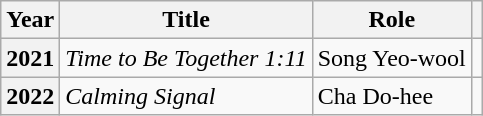<table class="wikitable plainrowheaders">
<tr>
<th scope="col">Year</th>
<th scope="col">Title</th>
<th scope="col">Role</th>
<th scope="col" class="unsortable"></th>
</tr>
<tr>
<th scope="row">2021</th>
<td><em>Time to Be Together 1:11</em></td>
<td>Song Yeo-wool</td>
<td style="text-align:center"></td>
</tr>
<tr>
<th scope="row">2022</th>
<td><em>Calming Signal</em></td>
<td>Cha Do-hee</td>
<td style="text-align:center"></td>
</tr>
</table>
